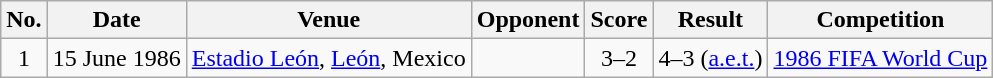<table class="wikitable sortable">
<tr>
<th scope="col">No.</th>
<th scope="col">Date</th>
<th scope="col">Venue</th>
<th scope="col">Opponent</th>
<th scope="col">Score</th>
<th scope="col">Result</th>
<th scope="col">Competition</th>
</tr>
<tr>
<td style="text-align:center">1</td>
<td>15 June 1986</td>
<td><a href='#'>Estadio León</a>, <a href='#'>León</a>, Mexico</td>
<td></td>
<td style="text-align:center">3–2</td>
<td style="text-align:center">4–3 (<a href='#'>a.e.t.</a>)</td>
<td><a href='#'>1986 FIFA World Cup</a></td>
</tr>
</table>
